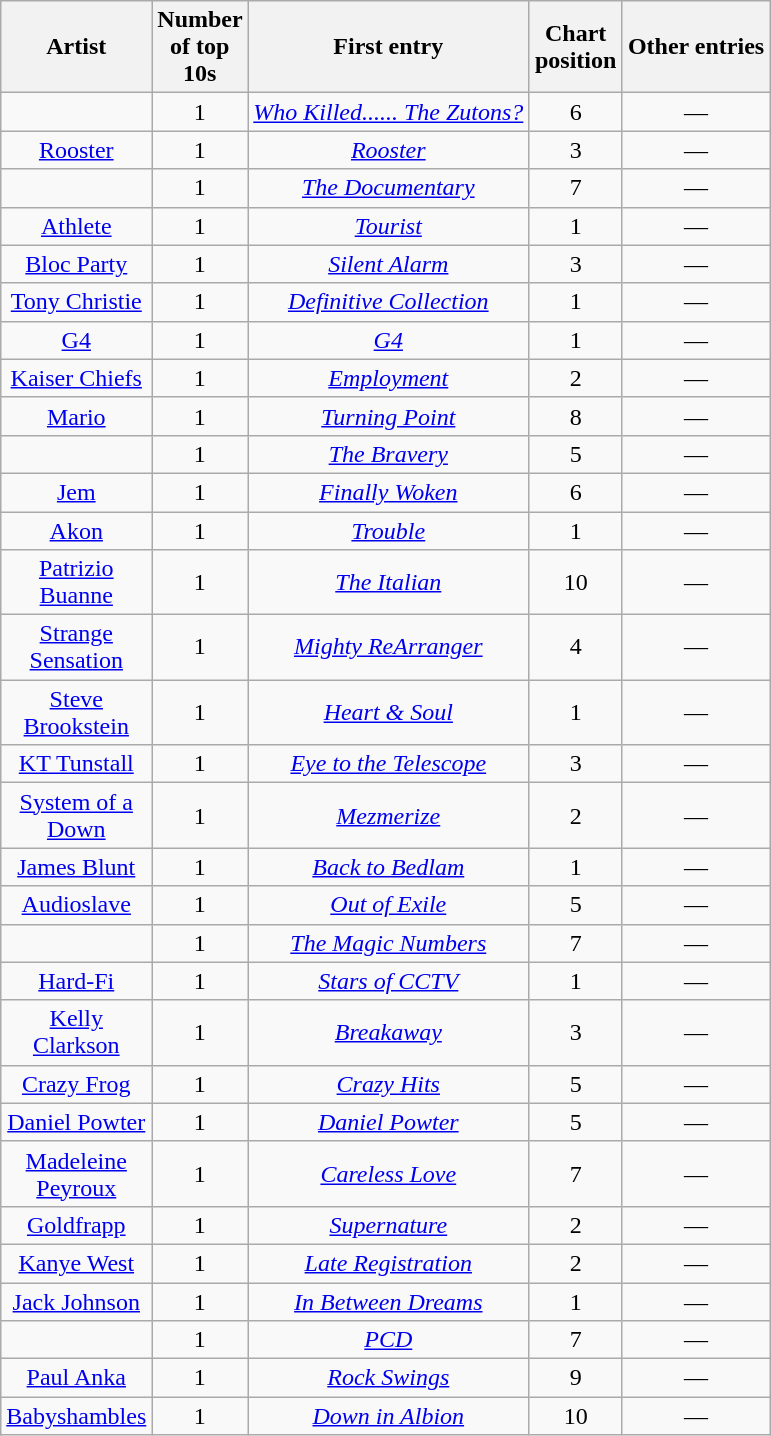<table class="wikitable sortable mw-collapsible mw-collapsed" style="text-align: center;">
<tr>
<th scope="col" style="width:55px;">Artist</th>
<th scope="col" style="width:55px;" data-sort-type="number">Number of top 10s</th>
<th scope="col" style="text-align:center;">First entry</th>
<th scope="col" style="width:55px;" data-sort-type="number">Chart position</th>
<th scope="col" style="text-align:center;">Other entries</th>
</tr>
<tr>
<td></td>
<td>1</td>
<td><em><a href='#'>Who Killed...... The Zutons?</a></em></td>
<td>6</td>
<td>—</td>
</tr>
<tr>
<td><a href='#'>Rooster</a></td>
<td>1</td>
<td><em><a href='#'>Rooster</a></em></td>
<td>3</td>
<td>—</td>
</tr>
<tr>
<td></td>
<td>1</td>
<td><em><a href='#'>The Documentary</a></em></td>
<td>7</td>
<td>—</td>
</tr>
<tr>
<td><a href='#'>Athlete</a></td>
<td>1</td>
<td><em><a href='#'>Tourist</a></em></td>
<td>1</td>
<td>—</td>
</tr>
<tr>
<td><a href='#'>Bloc Party</a></td>
<td>1</td>
<td><em><a href='#'>Silent Alarm</a></em></td>
<td>3</td>
<td>—</td>
</tr>
<tr>
<td><a href='#'>Tony Christie</a></td>
<td>1</td>
<td><em><a href='#'>Definitive Collection</a></em></td>
<td>1</td>
<td>—</td>
</tr>
<tr>
<td><a href='#'>G4</a></td>
<td>1</td>
<td><em><a href='#'>G4</a></em></td>
<td>1</td>
<td>—</td>
</tr>
<tr>
<td><a href='#'>Kaiser Chiefs</a></td>
<td>1</td>
<td><em><a href='#'>Employment</a></em></td>
<td>2</td>
<td>—</td>
</tr>
<tr>
<td><a href='#'>Mario</a></td>
<td>1</td>
<td><em><a href='#'>Turning Point</a></em></td>
<td>8</td>
<td>—</td>
</tr>
<tr>
<td></td>
<td>1</td>
<td><em><a href='#'>The Bravery</a></em></td>
<td>5</td>
<td>—</td>
</tr>
<tr>
<td><a href='#'>Jem</a></td>
<td>1</td>
<td><em><a href='#'>Finally Woken</a></em></td>
<td>6</td>
<td>—</td>
</tr>
<tr>
<td><a href='#'>Akon</a></td>
<td>1</td>
<td><em><a href='#'>Trouble</a></em></td>
<td>1</td>
<td>—</td>
</tr>
<tr>
<td><a href='#'>Patrizio Buanne</a></td>
<td>1</td>
<td><em><a href='#'>The Italian</a></em></td>
<td>10</td>
<td>—</td>
</tr>
<tr>
<td><a href='#'>Strange Sensation</a></td>
<td>1</td>
<td><em><a href='#'>Mighty ReArranger</a></em></td>
<td>4</td>
<td>—</td>
</tr>
<tr>
<td><a href='#'>Steve Brookstein</a></td>
<td>1</td>
<td><em><a href='#'>Heart & Soul</a></em></td>
<td>1</td>
<td>—</td>
</tr>
<tr>
<td><a href='#'>KT Tunstall</a></td>
<td>1</td>
<td><em><a href='#'>Eye to the Telescope</a></em></td>
<td>3</td>
<td>—</td>
</tr>
<tr>
<td><a href='#'>System of a Down</a></td>
<td>1</td>
<td><em><a href='#'>Mezmerize</a></em></td>
<td>2</td>
<td>—</td>
</tr>
<tr>
<td><a href='#'>James Blunt</a></td>
<td>1</td>
<td><em><a href='#'>Back to Bedlam</a></em></td>
<td>1</td>
<td>—</td>
</tr>
<tr>
<td><a href='#'>Audioslave</a></td>
<td>1</td>
<td><em><a href='#'>Out of Exile</a></em></td>
<td>5</td>
<td>—</td>
</tr>
<tr>
<td></td>
<td>1</td>
<td><em><a href='#'>The Magic Numbers</a></em></td>
<td>7</td>
<td>—</td>
</tr>
<tr>
<td><a href='#'>Hard-Fi</a></td>
<td>1</td>
<td><em><a href='#'>Stars of CCTV</a></em></td>
<td>1</td>
<td>—</td>
</tr>
<tr>
<td><a href='#'>Kelly Clarkson</a></td>
<td>1</td>
<td><em><a href='#'>Breakaway</a></em></td>
<td>3</td>
<td>—</td>
</tr>
<tr>
<td><a href='#'>Crazy Frog</a></td>
<td>1</td>
<td><em><a href='#'>Crazy Hits</a></em></td>
<td>5</td>
<td>—</td>
</tr>
<tr>
<td><a href='#'>Daniel Powter</a></td>
<td>1</td>
<td><em><a href='#'>Daniel Powter</a></em></td>
<td>5</td>
<td>—</td>
</tr>
<tr>
<td><a href='#'>Madeleine Peyroux</a></td>
<td>1</td>
<td><em><a href='#'>Careless Love</a></em></td>
<td>7</td>
<td>—</td>
</tr>
<tr>
<td><a href='#'>Goldfrapp</a></td>
<td>1</td>
<td><em><a href='#'>Supernature</a></em></td>
<td>2</td>
<td>—</td>
</tr>
<tr>
<td><a href='#'>Kanye West</a></td>
<td>1</td>
<td><em><a href='#'>Late Registration</a></em></td>
<td>2</td>
<td>—</td>
</tr>
<tr>
<td><a href='#'>Jack Johnson</a></td>
<td>1</td>
<td><em><a href='#'>In Between Dreams</a></em></td>
<td>1</td>
<td>—</td>
</tr>
<tr>
<td></td>
<td>1</td>
<td><em><a href='#'>PCD</a></em></td>
<td>7</td>
<td>—</td>
</tr>
<tr>
<td><a href='#'>Paul Anka</a></td>
<td>1</td>
<td><em><a href='#'>Rock Swings</a></em></td>
<td>9</td>
<td>—</td>
</tr>
<tr>
<td><a href='#'>Babyshambles</a></td>
<td>1</td>
<td><em><a href='#'>Down in Albion</a></em></td>
<td>10</td>
<td>—</td>
</tr>
</table>
